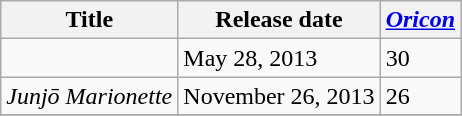<table class="wikitable">
<tr>
<th>Title</th>
<th>Release date</th>
<th><em><a href='#'>Oricon</a></em></th>
</tr>
<tr>
<td><em></em></td>
<td>May 28, 2013</td>
<td>30</td>
</tr>
<tr>
<td><em>Junjō Marionette</em></td>
<td>November 26, 2013</td>
<td>26</td>
</tr>
<tr>
</tr>
</table>
